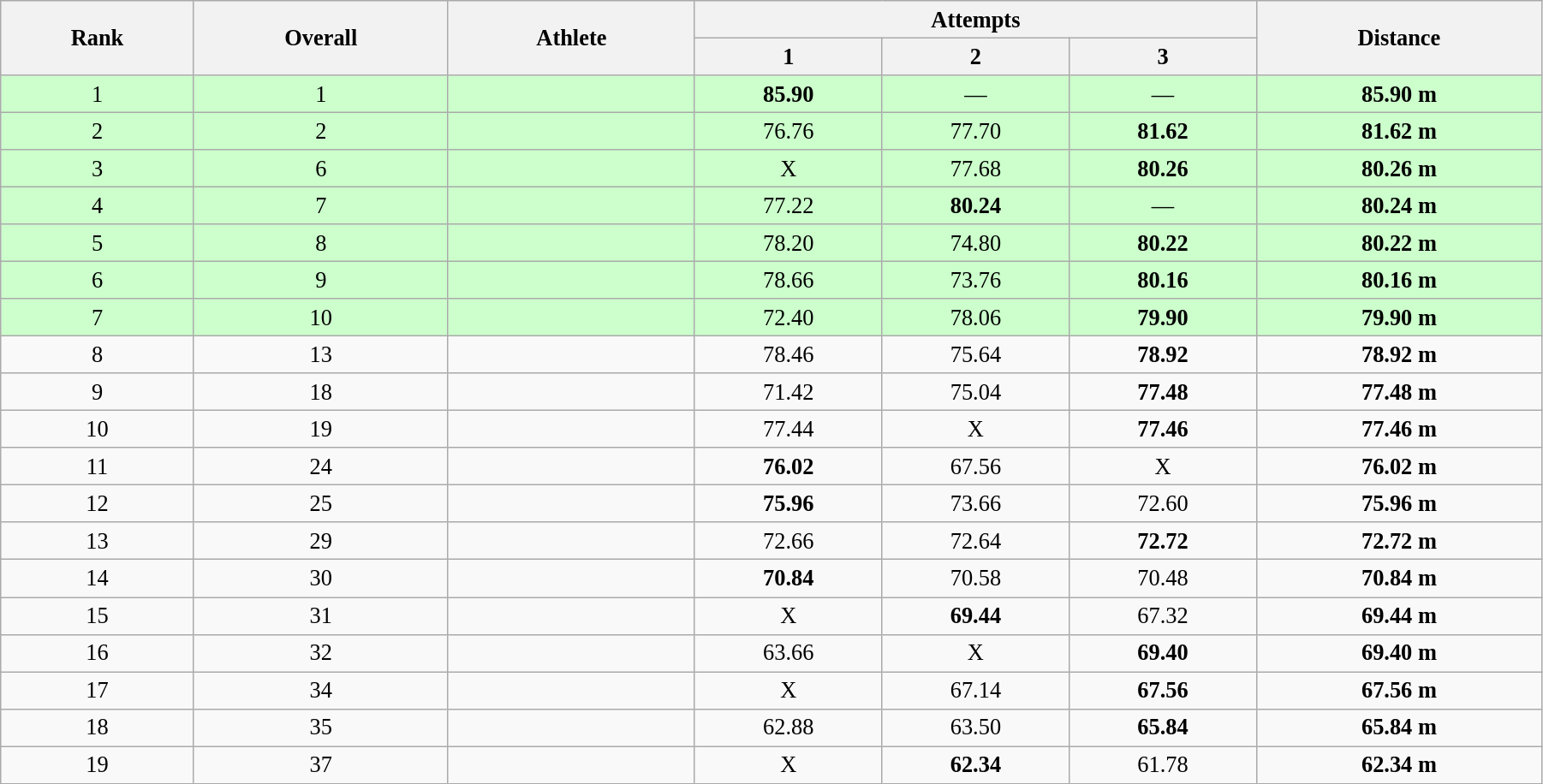<table class="wikitable" style=" text-align:center; font-size:110%;" width="95%">
<tr>
<th rowspan="2">Rank</th>
<th rowspan="2">Overall</th>
<th rowspan="2">Athlete</th>
<th colspan="3">Attempts</th>
<th rowspan="2">Distance</th>
</tr>
<tr>
<th>1</th>
<th>2</th>
<th>3</th>
</tr>
<tr style="background:#ccffcc;">
<td>1</td>
<td>1</td>
<td align=left></td>
<td><strong>85.90</strong></td>
<td align="center">—</td>
<td align="center">—</td>
<td align="center"><strong>85.90 m</strong></td>
</tr>
<tr style="background:#ccffcc;">
<td>2</td>
<td>2</td>
<td align=left></td>
<td>76.76</td>
<td>77.70</td>
<td><strong>81.62</strong></td>
<td align="center"><strong>81.62 m</strong></td>
</tr>
<tr style="background:#ccffcc;">
<td>3</td>
<td>6</td>
<td align=left></td>
<td align="center">X</td>
<td>77.68</td>
<td><strong>80.26</strong></td>
<td align="center"><strong>80.26 m</strong></td>
</tr>
<tr style="background:#ccffcc;">
<td>4</td>
<td>7</td>
<td align=left></td>
<td>77.22</td>
<td><strong>80.24</strong></td>
<td>—</td>
<td align="center"><strong>80.24 m</strong></td>
</tr>
<tr style="background:#ccffcc;">
<td>5</td>
<td>8</td>
<td align=left></td>
<td>78.20</td>
<td>74.80</td>
<td><strong>80.22</strong></td>
<td align="center"><strong>80.22 m</strong></td>
</tr>
<tr style="background:#ccffcc;">
<td>6</td>
<td>9</td>
<td align=left></td>
<td>78.66</td>
<td>73.76</td>
<td><strong>80.16</strong></td>
<td align="center"><strong>80.16 m</strong></td>
</tr>
<tr style="background:#ccffcc;">
<td>7</td>
<td>10</td>
<td align=left></td>
<td>72.40</td>
<td>78.06</td>
<td><strong>79.90</strong></td>
<td align="center"><strong>79.90 m</strong></td>
</tr>
<tr>
<td>8</td>
<td>13</td>
<td align=left></td>
<td>78.46</td>
<td>75.64</td>
<td><strong>78.92</strong></td>
<td align="center"><strong>78.92 m</strong></td>
</tr>
<tr>
<td>9</td>
<td>18</td>
<td align=left></td>
<td>71.42</td>
<td>75.04</td>
<td><strong>77.48</strong></td>
<td align="center"><strong>77.48 m</strong></td>
</tr>
<tr>
<td>10</td>
<td>19</td>
<td align=left></td>
<td>77.44</td>
<td align="center">X</td>
<td><strong>77.46</strong></td>
<td align="center"><strong>77.46 m</strong></td>
</tr>
<tr>
<td>11</td>
<td>24</td>
<td align=left></td>
<td><strong>76.02</strong></td>
<td>67.56</td>
<td>X</td>
<td align="center"><strong>76.02 m</strong></td>
</tr>
<tr>
<td>12</td>
<td>25</td>
<td align=left></td>
<td><strong>75.96</strong></td>
<td>73.66</td>
<td>72.60</td>
<td align="center"><strong>75.96 m</strong></td>
</tr>
<tr>
<td>13</td>
<td>29</td>
<td align=left></td>
<td>72.66</td>
<td>72.64</td>
<td><strong>72.72</strong></td>
<td align="center"><strong>72.72 m</strong></td>
</tr>
<tr>
<td>14</td>
<td>30</td>
<td align=left></td>
<td><strong>70.84</strong></td>
<td>70.58</td>
<td>70.48</td>
<td align="center"><strong>70.84 m</strong></td>
</tr>
<tr>
<td>15</td>
<td>31</td>
<td align=left></td>
<td align="center">X</td>
<td><strong>69.44</strong></td>
<td>67.32</td>
<td align="center"><strong>69.44 m</strong></td>
</tr>
<tr>
<td>16</td>
<td>32</td>
<td align=left></td>
<td>63.66</td>
<td align="center">X</td>
<td><strong>69.40</strong></td>
<td align="center"><strong>69.40 m</strong></td>
</tr>
<tr>
<td>17</td>
<td>34</td>
<td align=left></td>
<td align="center">X</td>
<td>67.14</td>
<td><strong>67.56</strong></td>
<td align="center"><strong>67.56 m</strong></td>
</tr>
<tr>
<td>18</td>
<td>35</td>
<td align=left></td>
<td>62.88</td>
<td>63.50</td>
<td><strong>65.84</strong></td>
<td align="center"><strong>65.84 m</strong></td>
</tr>
<tr>
<td>19</td>
<td>37</td>
<td align=left></td>
<td align="center">X</td>
<td><strong>62.34</strong></td>
<td>61.78</td>
<td align="center"><strong>62.34 m</strong></td>
</tr>
</table>
